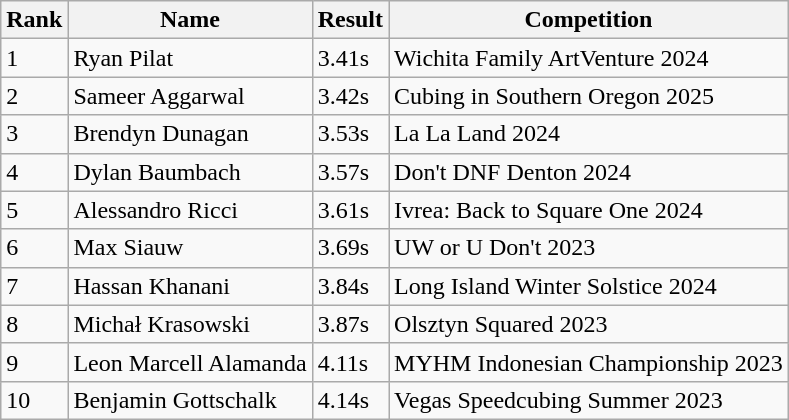<table class="wikitable">
<tr>
<th>Rank</th>
<th>Name</th>
<th>Result</th>
<th>Competition</th>
</tr>
<tr>
<td>1</td>
<td> Ryan Pilat</td>
<td>3.41s</td>
<td> Wichita Family ArtVenture 2024</td>
</tr>
<tr>
<td>2</td>
<td> Sameer Aggarwal</td>
<td>3.42s</td>
<td> Cubing in Southern Oregon 2025</td>
</tr>
<tr>
<td>3</td>
<td> Brendyn Dunagan</td>
<td>3.53s</td>
<td> La La Land 2024</td>
</tr>
<tr>
<td>4</td>
<td> Dylan Baumbach</td>
<td>3.57s</td>
<td> Don't DNF Denton 2024</td>
</tr>
<tr>
<td>5</td>
<td> Alessandro Ricci</td>
<td>3.61s</td>
<td> Ivrea: Back to Square One 2024</td>
</tr>
<tr>
<td>6</td>
<td> Max Siauw</td>
<td>3.69s</td>
<td> UW or U Don't 2023</td>
</tr>
<tr>
<td>7</td>
<td> Hassan Khanani</td>
<td>3.84s</td>
<td> Long Island Winter Solstice 2024</td>
</tr>
<tr>
<td>8</td>
<td> Michał Krasowski</td>
<td>3.87s</td>
<td> Olsztyn Squared 2023</td>
</tr>
<tr>
<td>9</td>
<td> Leon Marcell Alamanda</td>
<td>4.11s</td>
<td> MYHM Indonesian Championship 2023</td>
</tr>
<tr>
<td>10</td>
<td> Benjamin Gottschalk</td>
<td>4.14s</td>
<td> Vegas Speedcubing Summer 2023</td>
</tr>
</table>
